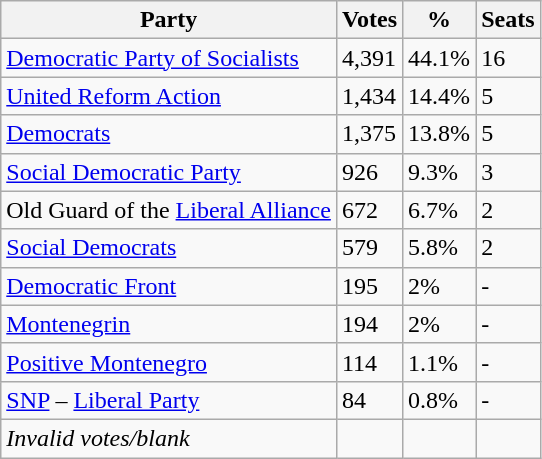<table class="wikitable">
<tr>
<th>Party</th>
<th>Votes</th>
<th>%</th>
<th>Seats</th>
</tr>
<tr>
<td><a href='#'>Democratic Party of Socialists</a></td>
<td>4,391</td>
<td>44.1%</td>
<td>16</td>
</tr>
<tr>
<td><a href='#'>United Reform Action</a></td>
<td>1,434</td>
<td>14.4%</td>
<td>5</td>
</tr>
<tr>
<td><a href='#'>Democrats</a></td>
<td>1,375</td>
<td>13.8%</td>
<td>5</td>
</tr>
<tr>
<td><a href='#'>Social Democratic Party</a></td>
<td>926</td>
<td>9.3%</td>
<td>3</td>
</tr>
<tr>
<td>Old Guard of the <a href='#'>Liberal Alliance</a></td>
<td>672</td>
<td>6.7%</td>
<td>2</td>
</tr>
<tr>
<td><a href='#'>Social Democrats</a></td>
<td>579</td>
<td>5.8%</td>
<td>2</td>
</tr>
<tr>
<td><a href='#'>Democratic Front</a></td>
<td>195</td>
<td>2%</td>
<td>-</td>
</tr>
<tr>
<td><a href='#'>Montenegrin</a></td>
<td>194</td>
<td>2%</td>
<td>-</td>
</tr>
<tr>
<td><a href='#'>Positive Montenegro</a></td>
<td>114</td>
<td>1.1%</td>
<td>-</td>
</tr>
<tr>
<td><a href='#'>SNP</a> – <a href='#'>Liberal Party</a></td>
<td>84</td>
<td>0.8%</td>
<td>-</td>
</tr>
<tr>
<td><em>Invalid votes/blank</em></td>
<td></td>
<td></td>
<td></td>
</tr>
</table>
